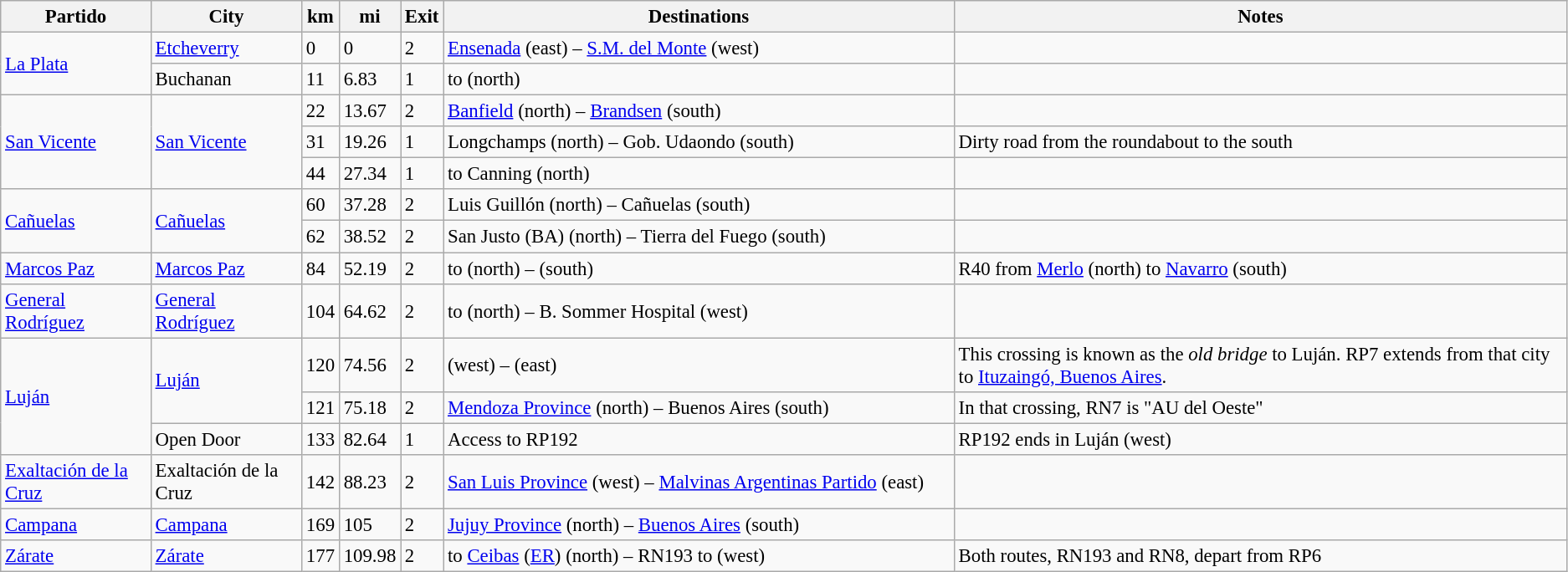<table class="wikitable sortable" style="font-size:95%;">
<tr>
<th width=>Partido</th>
<th width=>City</th>
<th width=>km</th>
<th width=>mi</th>
<th width=>Exit</th>
<th width=400px>Destinations</th>
<th width=>Notes</th>
</tr>
<tr>
<td rowspan=2><a href='#'>La Plata</a></td>
<td><a href='#'>Etcheverry</a></td>
<td>0</td>
<td>0</td>
<td>2</td>
<td> <a href='#'>Ensenada</a> (east) – <a href='#'>S.M. del Monte</a> (west)</td>
<td></td>
</tr>
<tr>
<td>Buchanan</td>
<td>11</td>
<td>6.83</td>
<td>1</td>
<td> to  (north)</td>
</tr>
<tr>
<td rowspan=3><a href='#'>San Vicente</a></td>
<td rowspan=3><a href='#'>San Vicente</a></td>
<td>22</td>
<td>13.67</td>
<td>2</td>
<td> <a href='#'>Banfield</a> (north) – <a href='#'>Brandsen</a> (south)</td>
<td></td>
</tr>
<tr>
<td>31</td>
<td>19.26</td>
<td>1</td>
<td> Longchamps (north) – Gob. Udaondo (south)</td>
<td>Dirty road from the roundabout to the south</td>
</tr>
<tr>
<td>44</td>
<td>27.34</td>
<td>1</td>
<td> to Canning (north)</td>
<td></td>
</tr>
<tr>
<td rowspan=2><a href='#'>Cañuelas</a></td>
<td rowspan=2><a href='#'>Cañuelas</a></td>
<td>60</td>
<td>37.28</td>
<td>2</td>
<td> Luis Guillón (north) – Cañuelas (south)</td>
<td></td>
</tr>
<tr>
<td>62</td>
<td>38.52</td>
<td>2</td>
<td> San Justo (BA) (north) – Tierra del Fuego (south)</td>
<td></td>
</tr>
<tr>
<td><a href='#'>Marcos Paz</a></td>
<td><a href='#'>Marcos Paz</a></td>
<td>84</td>
<td>52.19</td>
<td>2</td>
<td> to  (north) –  (south)</td>
<td>R40 from <a href='#'>Merlo</a> (north) to <a href='#'>Navarro</a> (south)</td>
</tr>
<tr>
<td><a href='#'>General Rodríguez</a></td>
<td><a href='#'>General Rodríguez</a></td>
<td>104</td>
<td>64.62</td>
<td>2</td>
<td> to  (north) – B. Sommer Hospital (west)</td>
<td></td>
</tr>
<tr>
<td rowspan=3><a href='#'>Luján</a></td>
<td rowspan=2><a href='#'>Luján</a></td>
<td>120</td>
<td>74.56</td>
<td>2</td>
<td>  (west) –  (east)</td>
<td>This crossing is known as the <em>old bridge</em> to Luján. RP7 extends from that city to <a href='#'>Ituzaingó, Buenos Aires</a>.</td>
</tr>
<tr>
<td>121</td>
<td>75.18</td>
<td>2</td>
<td> <a href='#'>Mendoza Province</a> (north) – Buenos Aires (south)</td>
<td>In that crossing, RN7 is  "AU del Oeste"</td>
</tr>
<tr>
<td>Open Door</td>
<td>133</td>
<td>82.64</td>
<td>1</td>
<td>Access to RP192</td>
<td>RP192 ends in Luján (west)</td>
</tr>
<tr>
<td><a href='#'>Exaltación de la Cruz</a></td>
<td>Exaltación de la Cruz</td>
<td>142</td>
<td>88.23</td>
<td>2</td>
<td> <a href='#'>San Luis Province</a> (west) – <a href='#'>Malvinas Argentinas Partido</a> (east)</td>
<td></td>
</tr>
<tr>
<td><a href='#'>Campana</a></td>
<td><a href='#'>Campana</a></td>
<td>169</td>
<td>105</td>
<td>2</td>
<td> <a href='#'>Jujuy Province</a> (north) – <a href='#'>Buenos Aires</a> (south)</td>
<td></td>
</tr>
<tr>
<td><a href='#'>Zárate</a></td>
<td><a href='#'>Zárate</a></td>
<td>177</td>
<td>109.98</td>
<td>2</td>
<td> to <a href='#'>Ceibas</a> (<a href='#'>ER</a>) (north) – RN193 to  (west)</td>
<td>Both routes, RN193 and RN8, depart from RP6</td>
</tr>
</table>
